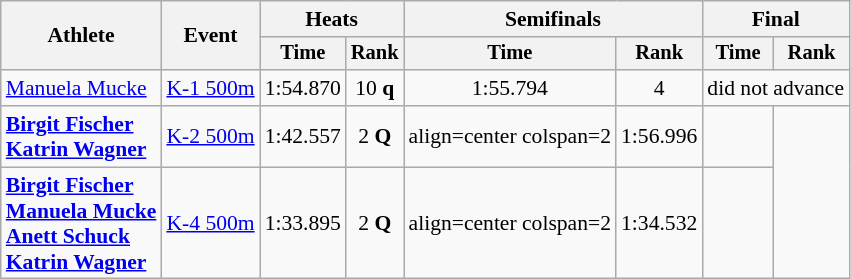<table class="wikitable" style="font-size:90%">
<tr>
<th rowspan=2>Athlete</th>
<th rowspan=2>Event</th>
<th colspan=2>Heats</th>
<th colspan=2>Semifinals</th>
<th colspan=2>Final</th>
</tr>
<tr style="font-size:95%">
<th>Time</th>
<th>Rank</th>
<th>Time</th>
<th>Rank</th>
<th>Time</th>
<th>Rank</th>
</tr>
<tr>
<td align=left><a href='#'>Manuela Mucke</a></td>
<td align=left><a href='#'>K-1 500m</a></td>
<td align=center>1:54.870</td>
<td align=center>10 <strong>q</strong></td>
<td align=center>1:55.794</td>
<td align=center>4</td>
<td align=center colspan=2>did not advance</td>
</tr>
<tr>
<td align=left><strong><a href='#'>Birgit Fischer</a></strong><br> <strong><a href='#'>Katrin Wagner</a></strong></td>
<td align=left><a href='#'>K-2 500m</a></td>
<td align=center>1:42.557</td>
<td align=center>2 <strong>Q</strong></td>
<td>align=center colspan=2 </td>
<td align=center>1:56.996</td>
<td align=center></td>
</tr>
<tr>
<td align=left><strong><a href='#'>Birgit Fischer</a></strong><br> <strong><a href='#'>Manuela Mucke</a></strong><br> <strong><a href='#'>Anett Schuck</a></strong><br> <strong><a href='#'>Katrin Wagner</a></strong></td>
<td align=left><a href='#'>K-4 500m</a></td>
<td align=center>1:33.895</td>
<td align=center>2 <strong>Q</strong></td>
<td>align=center colspan=2 </td>
<td align=center>1:34.532</td>
<td align=center></td>
</tr>
</table>
